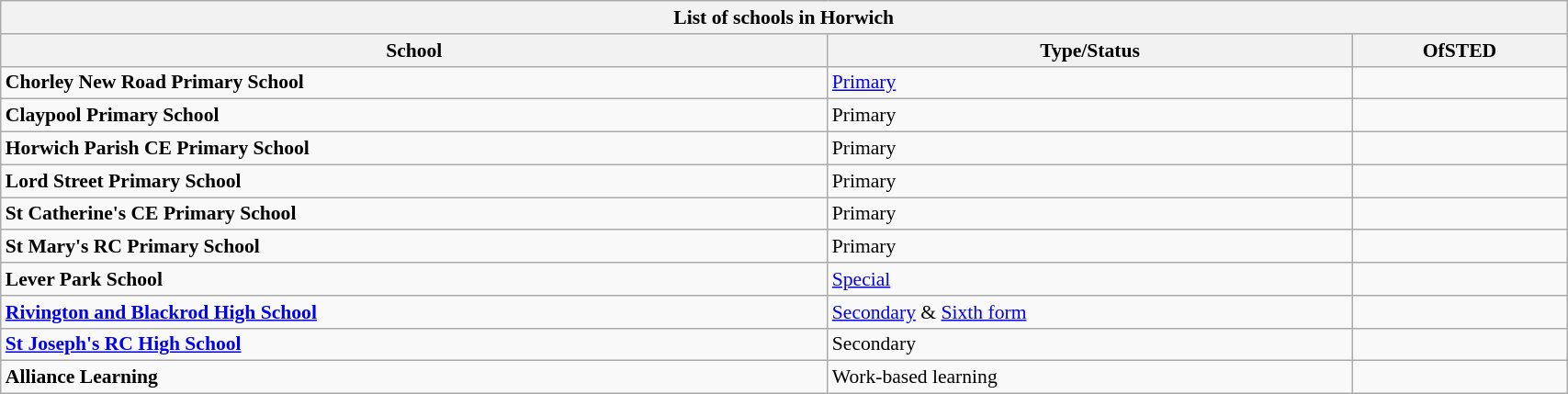<table class="wikitable" style="font-size:90%; width:90%; border:0; text-align:left;">
<tr>
<th colspan="4">List of schools in Horwich</th>
</tr>
<tr>
<th>School</th>
<th>Type/Status</th>
<th>OfSTED</th>
</tr>
<tr>
<td><strong>Chorley New Road Primary School</strong></td>
<td><a href='#'>Primary</a></td>
<td></td>
</tr>
<tr>
<td><strong>Claypool Primary School</strong></td>
<td>Primary</td>
<td></td>
</tr>
<tr>
<td><strong>Horwich Parish CE Primary School</strong></td>
<td>Primary</td>
<td></td>
</tr>
<tr>
<td><strong>Lord Street Primary School</strong></td>
<td>Primary</td>
<td></td>
</tr>
<tr>
<td><strong>St Catherine's CE Primary School</strong></td>
<td>Primary</td>
<td></td>
</tr>
<tr>
<td><strong>St Mary's RC Primary School</strong></td>
<td>Primary</td>
<td></td>
</tr>
<tr>
<td><strong>Lever Park School</strong></td>
<td><a href='#'>Special</a></td>
<td></td>
</tr>
<tr>
<td><strong><a href='#'>Rivington and Blackrod High School</a></strong></td>
<td><a href='#'>Secondary</a> & <a href='#'>Sixth form</a></td>
<td></td>
</tr>
<tr>
<td><strong><a href='#'>St Joseph's RC High School</a></strong></td>
<td>Secondary</td>
<td></td>
</tr>
<tr>
<td><strong>Alliance Learning</strong></td>
<td>Work-based learning</td>
<td></td>
</tr>
</table>
